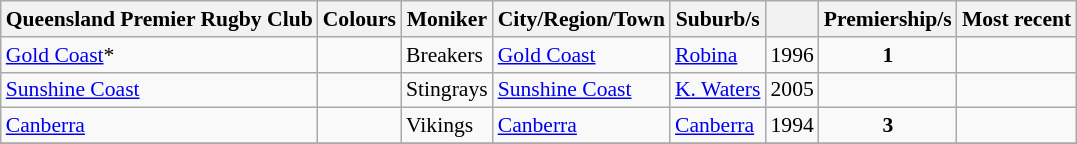<table class="wikitable sortable" style="text-align:left;font-size:90%;">
<tr>
<th>Queensland Premier Rugby Club</th>
<th class=unsortable>Colours</th>
<th>Moniker</th>
<th>City/Region/Town</th>
<th>Suburb/s</th>
<th></th>
<th>Premiership/s</th>
<th>Most recent</th>
</tr>
<tr>
<td><a href='#'>Gold Coast</a>*</td>
<td align=center></td>
<td>Breakers</td>
<td><a href='#'>Gold Coast</a></td>
<td><a href='#'>Robina</a></td>
<td align=center>1996</td>
<td align=center><strong>1</strong></td>
<td align=center></td>
</tr>
<tr>
<td><a href='#'>Sunshine Coast</a></td>
<td align=center></td>
<td>Stingrays</td>
<td><a href='#'>Sunshine Coast</a></td>
<td><a href='#'>K. Waters</a></td>
<td align=center>2005</td>
<td align=center></td>
<td align=center></td>
</tr>
<tr>
<td><a href='#'>Canberra</a></td>
<td align=center></td>
<td>Vikings</td>
<td><a href='#'>Canberra</a></td>
<td><a href='#'>Canberra</a></td>
<td align=center>1994</td>
<td align=center><strong>3</strong></td>
<td align=center></td>
</tr>
<tr>
</tr>
</table>
